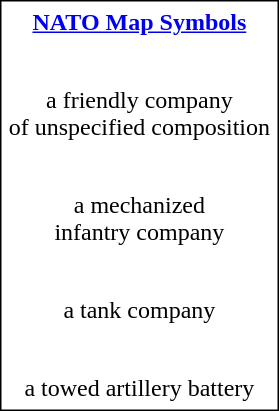<table class="floatright" style="border:1px solid black; background:white;float: right;text-align: center" cellpadding="3">
<tr>
<th><a href='#'>NATO Map Symbols</a></th>
</tr>
<tr>
<td><br></td>
</tr>
<tr>
<td>a friendly company<br> of unspecified composition</td>
</tr>
<tr>
<td><br></td>
</tr>
<tr>
<td>a mechanized<br> infantry company</td>
</tr>
<tr>
<td><br></td>
</tr>
<tr>
<td>a tank company</td>
</tr>
<tr>
<td><br></td>
</tr>
<tr>
<td>a towed artillery battery</td>
</tr>
</table>
